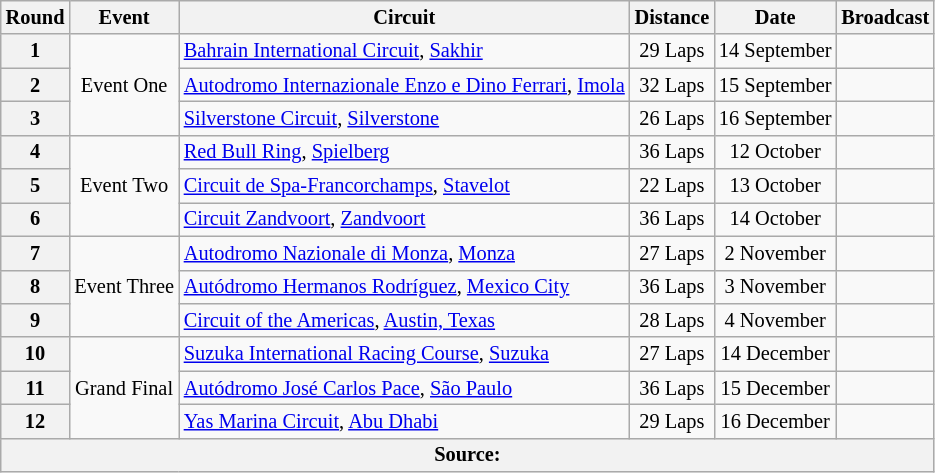<table class="wikitable" style="font-size: 85%;">
<tr>
<th data-sort-type="number">Round</th>
<th>Event</th>
<th>Circuit</th>
<th>Distance</th>
<th>Date</th>
<th>Broadcast</th>
</tr>
<tr>
<th>1</th>
<td rowspan="3" style="text-align:center">Event One</td>
<td> <a href='#'>Bahrain International Circuit</a>, <a href='#'>Sakhir</a></td>
<td style="text-align:center">29 Laps</td>
<td style="text-align:center">14 September</td>
<td></td>
</tr>
<tr>
<th>2</th>
<td> <a href='#'>Autodromo Internazionale Enzo e Dino Ferrari</a>, <a href='#'>Imola</a></td>
<td style="text-align:center">32 Laps</td>
<td style="text-align:center">15 September</td>
<td></td>
</tr>
<tr>
<th>3</th>
<td> <a href='#'>Silverstone Circuit</a>, <a href='#'>Silverstone</a></td>
<td style="text-align:center">26 Laps</td>
<td style="text-align:center">16 September</td>
<td></td>
</tr>
<tr>
<th>4</th>
<td rowspan="3" style="text-align:center">Event Two</td>
<td> <a href='#'>Red Bull Ring</a>, <a href='#'>Spielberg</a></td>
<td style="text-align:center">36 Laps</td>
<td style="text-align:center">12 October</td>
<td></td>
</tr>
<tr>
<th>5</th>
<td> <a href='#'>Circuit de Spa-Francorchamps</a>, <a href='#'>Stavelot</a></td>
<td style="text-align:center">22 Laps</td>
<td style="text-align:center">13 October</td>
<td></td>
</tr>
<tr>
<th>6</th>
<td> <a href='#'>Circuit Zandvoort</a>, <a href='#'>Zandvoort</a></td>
<td style="text-align:center">36 Laps</td>
<td style="text-align:center">14 October</td>
<td></td>
</tr>
<tr>
<th>7</th>
<td rowspan="3" style="text-align:center">Event Three</td>
<td> <a href='#'>Autodromo Nazionale di Monza</a>, <a href='#'>Monza</a></td>
<td style="text-align:center">27 Laps</td>
<td style="text-align:center">2 November</td>
<td></td>
</tr>
<tr>
<th>8</th>
<td> <a href='#'>Autódromo Hermanos Rodríguez</a>, <a href='#'>Mexico City</a></td>
<td style="text-align:center">36 Laps</td>
<td style="text-align:center">3 November</td>
<td></td>
</tr>
<tr>
<th>9</th>
<td> <a href='#'>Circuit of the Americas</a>, <a href='#'>Austin, Texas</a></td>
<td style="text-align:center">28 Laps</td>
<td style="text-align:center">4 November</td>
<td></td>
</tr>
<tr>
<th>10</th>
<td rowspan="3" style="text-align:center">Grand Final</td>
<td> <a href='#'>Suzuka International Racing Course</a>, <a href='#'>Suzuka</a></td>
<td style="text-align:center">27 Laps</td>
<td style="text-align:center">14 December</td>
<td></td>
</tr>
<tr>
<th>11</th>
<td> <a href='#'>Autódromo José Carlos Pace</a>, <a href='#'>São Paulo</a></td>
<td style="text-align:center">36 Laps</td>
<td style="text-align:center">15 December</td>
<td></td>
</tr>
<tr>
<th>12</th>
<td> <a href='#'>Yas Marina Circuit</a>, <a href='#'>Abu Dhabi</a></td>
<td style="text-align:center">29 Laps</td>
<td style="text-align:center">16 December</td>
<td></td>
</tr>
<tr>
<th colspan="6" style="text-align:center"><strong>Source</strong>:</th>
</tr>
</table>
